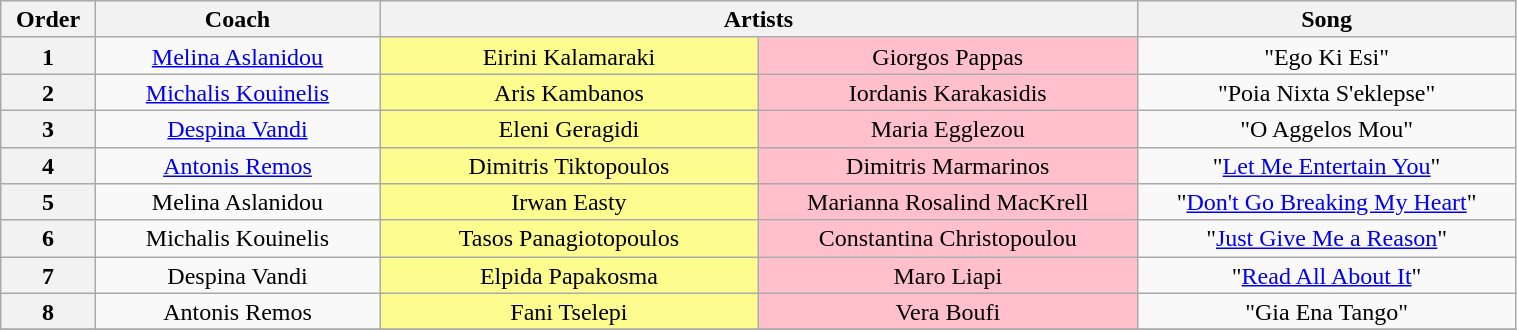<table class="wikitable" style="text-align:center; line-height:17px; width:80%;">
<tr>
<th width="5%">Order</th>
<th width="15%">Coach</th>
<th colspan="2" width="40%">Artists</th>
<th width="20%">Song</th>
</tr>
<tr>
<th>1</th>
<td><a href='#'>Melina Aslanidou</a></td>
<td style="background:#fdfc8f; width:20%">Eirini Kalamaraki</td>
<td style="background:pink; width:20%">Giorgos Pappas</td>
<td>"Ego Ki Esi"</td>
</tr>
<tr>
<th>2</th>
<td><a href='#'>Michalis Kouinelis</a></td>
<td style="background:#fdfc8f">Aris Kambanos</td>
<td style="background:pink">Iordanis Karakasidis</td>
<td>"Poia Nixta S'eklepse"</td>
</tr>
<tr>
<th>3</th>
<td><a href='#'>Despina Vandi</a></td>
<td style="background:#fdfc8f">Eleni Geragidi</td>
<td style="background:pink">Maria Egglezou</td>
<td>"O Aggelos Mou"</td>
</tr>
<tr>
<th>4</th>
<td><a href='#'>Antonis Remos</a></td>
<td style="background:#fdfc8f">Dimitris Tiktopoulos</td>
<td style="background:pink">Dimitris Marmarinos</td>
<td>"<a href='#'>Let Me Entertain You</a>"</td>
</tr>
<tr>
<th>5</th>
<td>Melina Aslanidou</td>
<td style="background:#fdfc8f">Irwan Easty</td>
<td style="background:pink">Marianna Rosalind MacKrell</td>
<td>"<a href='#'>Don't Go Breaking My Heart</a>"</td>
</tr>
<tr>
<th>6</th>
<td>Michalis Kouinelis</td>
<td style="background:#fdfc8f">Tasos Panagiotopoulos</td>
<td style="background:pink">Constantina Christopoulou</td>
<td>"<a href='#'>Just Give Me a Reason</a>"</td>
</tr>
<tr>
<th>7</th>
<td>Despina Vandi</td>
<td style="background:#fdfc8f">Elpida Papakosma</td>
<td style="background:pink">Maro Liapi</td>
<td>"<a href='#'>Read All About It</a>"</td>
</tr>
<tr>
<th>8</th>
<td>Antonis Remos</td>
<td style="background:#fdfc8f">Fani Tselepi</td>
<td style="background:pink">Vera Boufi</td>
<td>"Gia Ena Tango"</td>
</tr>
<tr>
</tr>
</table>
